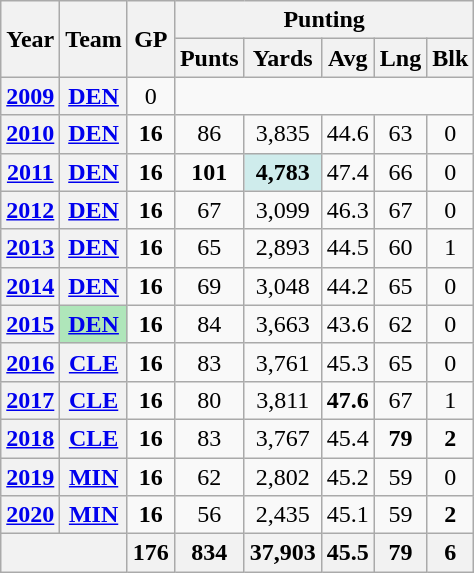<table class="wikitable" style="text-align:center;">
<tr>
<th rowspan="2">Year</th>
<th rowspan="2">Team</th>
<th rowspan="2">GP</th>
<th colspan="5">Punting</th>
</tr>
<tr>
<th>Punts</th>
<th>Yards</th>
<th>Avg</th>
<th>Lng</th>
<th>Blk</th>
</tr>
<tr>
<th><a href='#'>2009</a></th>
<th><a href='#'>DEN</a></th>
<td>0</td>
<td colspan="5"></td>
</tr>
<tr>
<th><a href='#'>2010</a></th>
<th><a href='#'>DEN</a></th>
<td><strong>16</strong></td>
<td>86</td>
<td>3,835</td>
<td>44.6</td>
<td>63</td>
<td>0</td>
</tr>
<tr>
<th><a href='#'>2011</a></th>
<th><a href='#'>DEN</a></th>
<td><strong>16</strong></td>
<td><strong>101</strong></td>
<td style="background:#cfecec;"><strong>4,783</strong></td>
<td>47.4</td>
<td>66</td>
<td>0</td>
</tr>
<tr>
<th><a href='#'>2012</a></th>
<th><a href='#'>DEN</a></th>
<td><strong>16</strong></td>
<td>67</td>
<td>3,099</td>
<td>46.3</td>
<td>67</td>
<td>0</td>
</tr>
<tr>
<th><a href='#'>2013</a></th>
<th><a href='#'>DEN</a></th>
<td><strong>16</strong></td>
<td>65</td>
<td>2,893</td>
<td>44.5</td>
<td>60</td>
<td>1</td>
</tr>
<tr>
<th><a href='#'>2014</a></th>
<th><a href='#'>DEN</a></th>
<td><strong>16</strong></td>
<td>69</td>
<td>3,048</td>
<td>44.2</td>
<td>65</td>
<td>0</td>
</tr>
<tr>
<th><a href='#'>2015</a></th>
<th style="background:#afe6ba;"><a href='#'>DEN</a></th>
<td><strong>16</strong></td>
<td>84</td>
<td>3,663</td>
<td>43.6</td>
<td>62</td>
<td>0</td>
</tr>
<tr>
<th><a href='#'>2016</a></th>
<th><a href='#'>CLE</a></th>
<td><strong>16</strong></td>
<td>83</td>
<td>3,761</td>
<td>45.3</td>
<td>65</td>
<td>0</td>
</tr>
<tr>
<th><a href='#'>2017</a></th>
<th><a href='#'>CLE</a></th>
<td><strong>16</strong></td>
<td>80</td>
<td>3,811</td>
<td><strong>47.6</strong></td>
<td>67</td>
<td>1</td>
</tr>
<tr>
<th><a href='#'>2018</a></th>
<th><a href='#'>CLE</a></th>
<td><strong>16</strong></td>
<td>83</td>
<td>3,767</td>
<td>45.4</td>
<td><strong>79</strong></td>
<td><strong>2</strong></td>
</tr>
<tr>
<th><a href='#'>2019</a></th>
<th><a href='#'>MIN</a></th>
<td><strong>16</strong></td>
<td>62</td>
<td>2,802</td>
<td>45.2</td>
<td>59</td>
<td>0</td>
</tr>
<tr>
<th><a href='#'>2020</a></th>
<th><a href='#'>MIN</a></th>
<td><strong>16</strong></td>
<td>56</td>
<td>2,435</td>
<td>45.1</td>
<td>59</td>
<td><strong>2</strong></td>
</tr>
<tr>
<th colspan="2"></th>
<th>176</th>
<th>834</th>
<th>37,903</th>
<th>45.5</th>
<th>79</th>
<th>6</th>
</tr>
</table>
